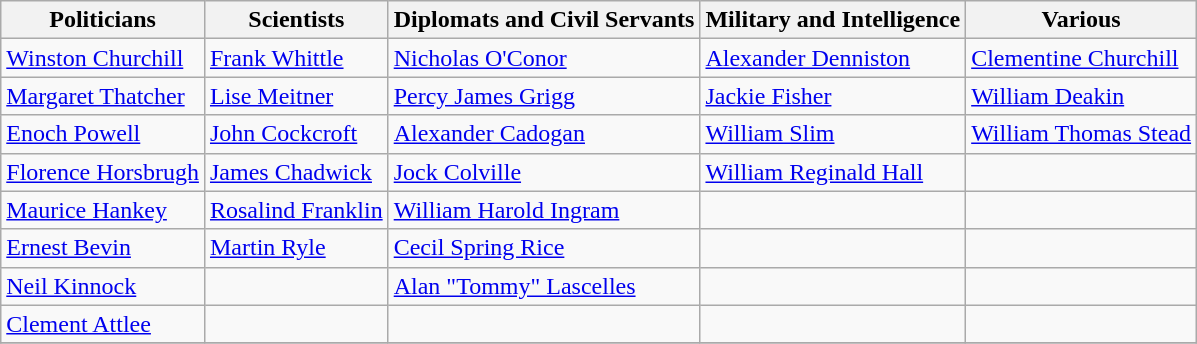<table class="wikitable">
<tr>
<th>Politicians</th>
<th>Scientists</th>
<th>Diplomats and Civil Servants</th>
<th>Military and Intelligence</th>
<th>Various</th>
</tr>
<tr>
<td><a href='#'>Winston Churchill</a></td>
<td><a href='#'>Frank Whittle</a></td>
<td><a href='#'>Nicholas O'Conor</a></td>
<td><a href='#'>Alexander Denniston</a></td>
<td><a href='#'>Clementine Churchill</a></td>
</tr>
<tr>
<td><a href='#'>Margaret Thatcher</a></td>
<td><a href='#'>Lise Meitner</a></td>
<td><a href='#'>Percy James Grigg</a></td>
<td><a href='#'>Jackie Fisher</a></td>
<td><a href='#'>William Deakin</a></td>
</tr>
<tr>
<td><a href='#'>Enoch Powell</a></td>
<td><a href='#'>John Cockcroft</a></td>
<td><a href='#'>Alexander Cadogan</a></td>
<td><a href='#'>William Slim</a></td>
<td><a href='#'>William Thomas Stead</a></td>
</tr>
<tr>
<td><a href='#'>Florence Horsbrugh</a></td>
<td><a href='#'>James Chadwick</a></td>
<td><a href='#'>Jock Colville</a></td>
<td><a href='#'>William Reginald Hall</a></td>
<td></td>
</tr>
<tr>
<td><a href='#'>Maurice Hankey</a></td>
<td><a href='#'>Rosalind Franklin</a></td>
<td><a href='#'>William Harold Ingram</a></td>
<td></td>
<td></td>
</tr>
<tr>
<td><a href='#'>Ernest Bevin</a></td>
<td><a href='#'>Martin Ryle</a></td>
<td><a href='#'>Cecil Spring Rice</a></td>
<td></td>
<td></td>
</tr>
<tr>
<td><a href='#'>Neil Kinnock</a></td>
<td></td>
<td><a href='#'>Alan "Tommy" Lascelles</a></td>
<td></td>
<td></td>
</tr>
<tr>
<td><a href='#'>Clement Attlee</a></td>
<td></td>
<td></td>
<td></td>
<td></td>
</tr>
<tr>
</tr>
</table>
